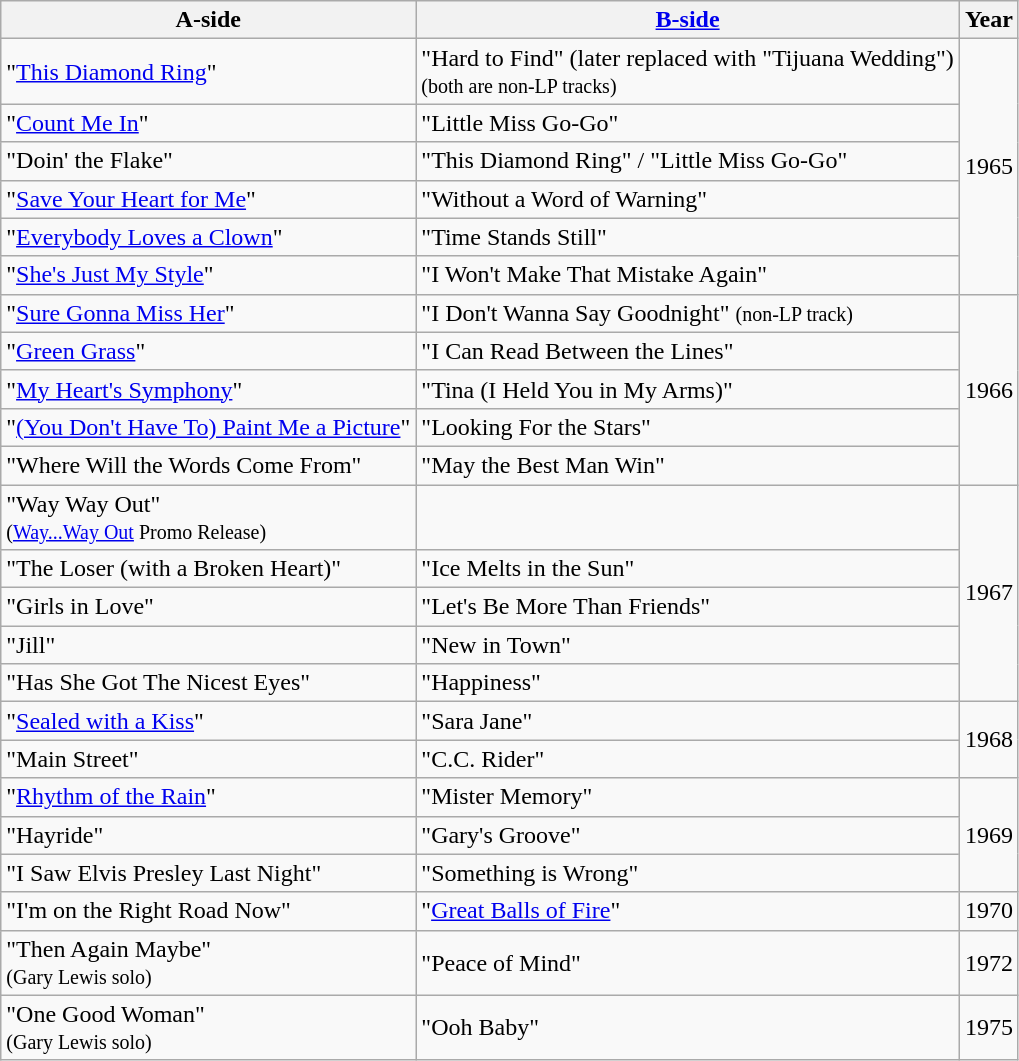<table class="wikitable">
<tr>
<th>A-side</th>
<th><a href='#'>B-side</a></th>
<th>Year</th>
</tr>
<tr>
<td>"<a href='#'>This Diamond Ring</a>"</td>
<td>"Hard to Find" (later replaced with "Tijuana Wedding")<br><small>(both are non-LP tracks)</small></td>
<td rowspan="6">1965</td>
</tr>
<tr>
<td>"<a href='#'>Count Me In</a>"</td>
<td>"Little Miss Go-Go"</td>
</tr>
<tr>
<td>"Doin' the Flake"</td>
<td>"This Diamond Ring" / "Little Miss Go-Go"</td>
</tr>
<tr>
<td>"<a href='#'>Save Your Heart for Me</a>"</td>
<td>"Without a Word of Warning"</td>
</tr>
<tr>
<td>"<a href='#'>Everybody Loves a Clown</a>"</td>
<td>"Time Stands Still"</td>
</tr>
<tr>
<td>"<a href='#'>She's Just My Style</a>"</td>
<td>"I Won't Make That Mistake Again"</td>
</tr>
<tr>
<td>"<a href='#'>Sure Gonna Miss Her</a>"</td>
<td>"I Don't Wanna Say Goodnight" <small>(non-LP track)</small></td>
<td rowspan="5">1966</td>
</tr>
<tr>
<td>"<a href='#'>Green Grass</a>"</td>
<td>"I Can Read Between the Lines"</td>
</tr>
<tr>
<td>"<a href='#'>My Heart's Symphony</a>"</td>
<td>"Tina (I Held You in My Arms)"</td>
</tr>
<tr>
<td>"<a href='#'>(You Don't Have To) Paint Me a Picture</a>"</td>
<td>"Looking For the Stars"</td>
</tr>
<tr>
<td>"Where Will the Words Come From"</td>
<td>"May the Best Man Win"</td>
</tr>
<tr>
<td>"Way Way Out"<br><small>(<a href='#'>Way...Way Out</a> Promo Release)</small></td>
<td></td>
<td rowspan="5">1967</td>
</tr>
<tr>
<td>"The Loser (with a Broken Heart)"</td>
<td>"Ice Melts in the Sun"</td>
</tr>
<tr>
<td>"Girls in Love"</td>
<td>"Let's Be More Than Friends"</td>
</tr>
<tr>
<td>"Jill"</td>
<td>"New in Town"</td>
</tr>
<tr>
<td>"Has She Got The Nicest Eyes"</td>
<td>"Happiness"</td>
</tr>
<tr>
<td>"<a href='#'>Sealed with a Kiss</a>"</td>
<td>"Sara Jane"</td>
<td rowspan="2">1968</td>
</tr>
<tr>
<td>"Main Street"</td>
<td>"C.C. Rider"</td>
</tr>
<tr>
<td>"<a href='#'>Rhythm of the Rain</a>"</td>
<td>"Mister Memory"</td>
<td rowspan="3">1969</td>
</tr>
<tr>
<td>"Hayride"</td>
<td>"Gary's Groove"</td>
</tr>
<tr>
<td>"I Saw Elvis Presley Last Night"</td>
<td>"Something is Wrong"</td>
</tr>
<tr>
<td>"I'm on the Right Road Now"</td>
<td>"<a href='#'>Great Balls of Fire</a>"</td>
<td>1970</td>
</tr>
<tr>
<td>"Then Again Maybe"<br><small>(Gary Lewis solo)</small></td>
<td>"Peace of Mind"</td>
<td>1972</td>
</tr>
<tr>
<td>"One Good Woman"<br><small>(Gary Lewis solo)</small></td>
<td>"Ooh Baby"</td>
<td>1975</td>
</tr>
</table>
